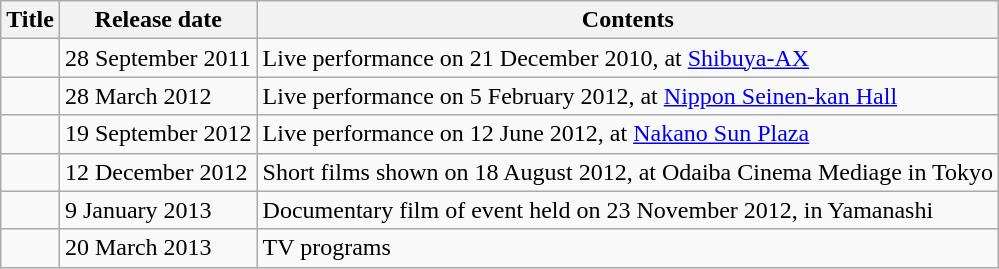<table class="wikitable">
<tr>
<th>Title</th>
<th>Release date</th>
<th>Contents</th>
</tr>
<tr>
<td></td>
<td>28 September 2011</td>
<td>Live performance on 21 December 2010, at <a href='#'>Shibuya-AX</a></td>
</tr>
<tr>
<td></td>
<td>28 March 2012</td>
<td>Live performance on 5 February 2012, at <a href='#'>Nippon Seinen-kan Hall</a></td>
</tr>
<tr>
<td></td>
<td>19 September 2012</td>
<td>Live performance on 12 June 2012, at <a href='#'>Nakano Sun Plaza</a></td>
</tr>
<tr>
<td></td>
<td>12 December 2012</td>
<td>Short films shown on 18 August 2012, at Odaiba Cinema Mediage in Tokyo</td>
</tr>
<tr>
<td></td>
<td>9 January 2013</td>
<td>Documentary film of event held on 23 November 2012, in Yamanashi</td>
</tr>
<tr>
<td></td>
<td>20 March 2013</td>
<td>TV programs</td>
</tr>
</table>
